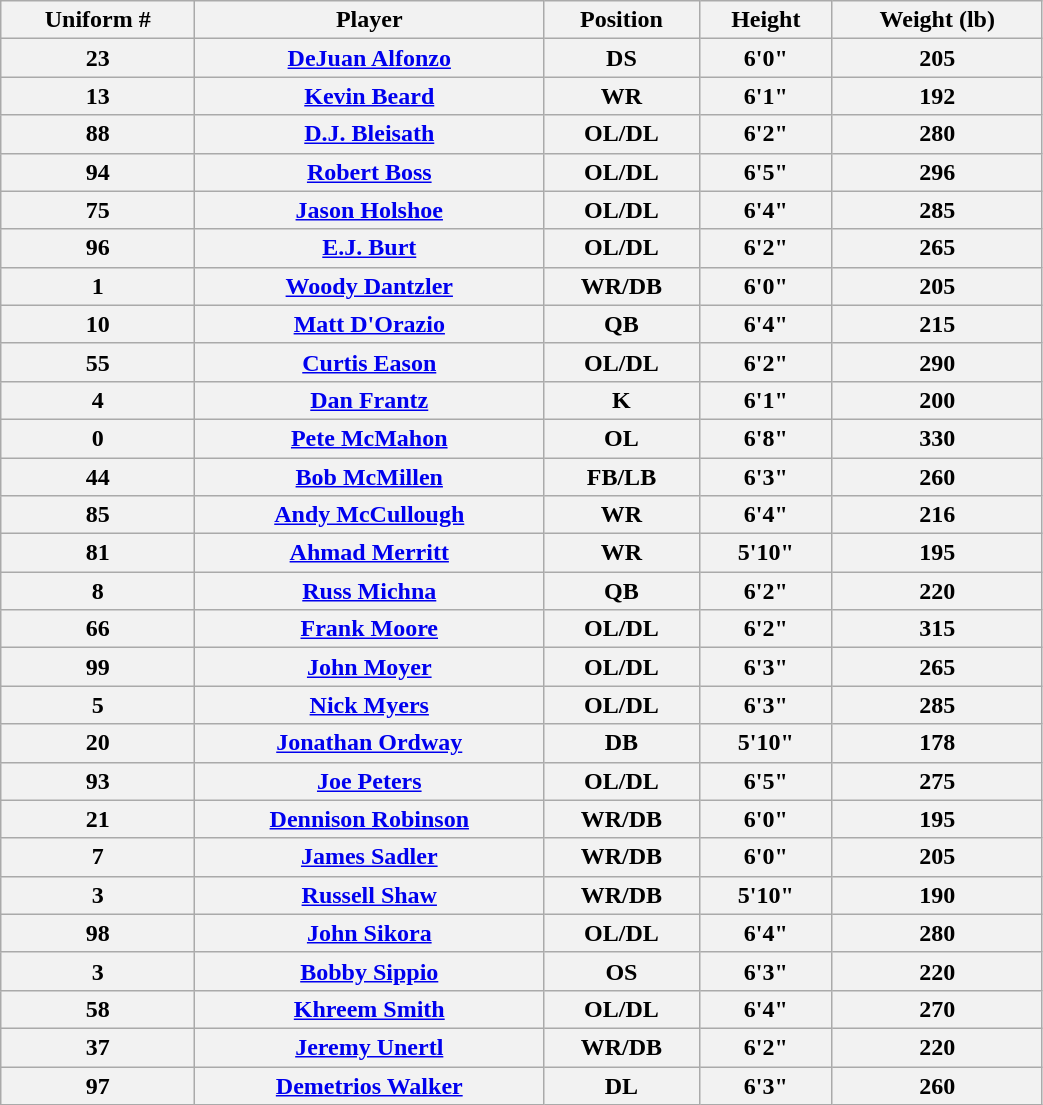<table class="wikitable" width="55%">
<tr>
<th>Uniform #</th>
<th>Player</th>
<th>Position</th>
<th>Height</th>
<th>Weight (lb)</th>
</tr>
<tr>
<th>23</th>
<th><a href='#'>DeJuan Alfonzo</a></th>
<th>DS</th>
<th>6'0"</th>
<th>205</th>
</tr>
<tr>
<th>13</th>
<th><a href='#'>Kevin Beard</a></th>
<th>WR</th>
<th>6'1"</th>
<th>192</th>
</tr>
<tr>
<th>88</th>
<th><a href='#'>D.J. Bleisath</a></th>
<th>OL/DL</th>
<th>6'2"</th>
<th>280</th>
</tr>
<tr>
<th>94</th>
<th><a href='#'>Robert Boss</a></th>
<th>OL/DL</th>
<th>6'5"</th>
<th>296</th>
</tr>
<tr>
<th>75</th>
<th><a href='#'>Jason Holshoe</a></th>
<th>OL/DL</th>
<th>6'4"</th>
<th>285</th>
</tr>
<tr>
<th>96</th>
<th><a href='#'>E.J. Burt</a></th>
<th>OL/DL</th>
<th>6'2"</th>
<th>265</th>
</tr>
<tr>
<th>1</th>
<th><a href='#'>Woody Dantzler</a></th>
<th>WR/DB</th>
<th>6'0"</th>
<th>205</th>
</tr>
<tr>
<th>10</th>
<th><a href='#'>Matt D'Orazio</a></th>
<th>QB</th>
<th>6'4"</th>
<th>215</th>
</tr>
<tr>
<th>55</th>
<th><a href='#'>Curtis Eason</a></th>
<th>OL/DL</th>
<th>6'2"</th>
<th>290</th>
</tr>
<tr>
<th>4</th>
<th><a href='#'>Dan Frantz</a></th>
<th>K</th>
<th>6'1"</th>
<th>200</th>
</tr>
<tr>
<th>0</th>
<th><a href='#'>Pete McMahon</a></th>
<th>OL</th>
<th>6'8"</th>
<th>330</th>
</tr>
<tr>
<th>44</th>
<th><a href='#'>Bob McMillen</a></th>
<th>FB/LB</th>
<th>6'3"</th>
<th>260</th>
</tr>
<tr>
<th>85</th>
<th><a href='#'>Andy McCullough</a></th>
<th>WR</th>
<th>6'4"</th>
<th>216</th>
</tr>
<tr>
<th>81</th>
<th><a href='#'>Ahmad Merritt</a></th>
<th>WR</th>
<th>5'10"</th>
<th>195</th>
</tr>
<tr>
<th>8</th>
<th><a href='#'>Russ Michna</a></th>
<th>QB</th>
<th>6'2"</th>
<th>220</th>
</tr>
<tr>
<th>66</th>
<th><a href='#'>Frank Moore</a></th>
<th>OL/DL</th>
<th>6'2"</th>
<th>315</th>
</tr>
<tr>
<th>99</th>
<th><a href='#'>John Moyer</a></th>
<th>OL/DL</th>
<th>6'3"</th>
<th>265</th>
</tr>
<tr>
<th>5</th>
<th><a href='#'>Nick Myers</a></th>
<th>OL/DL</th>
<th>6'3"</th>
<th>285</th>
</tr>
<tr>
<th>20</th>
<th><a href='#'>Jonathan Ordway</a></th>
<th>DB</th>
<th>5'10"</th>
<th>178</th>
</tr>
<tr>
<th>93</th>
<th><a href='#'>Joe Peters</a></th>
<th>OL/DL</th>
<th>6'5"</th>
<th>275</th>
</tr>
<tr>
<th>21</th>
<th><a href='#'>Dennison Robinson</a></th>
<th>WR/DB</th>
<th>6'0"</th>
<th>195</th>
</tr>
<tr>
<th>7</th>
<th><a href='#'>James Sadler</a></th>
<th>WR/DB</th>
<th>6'0"</th>
<th>205</th>
</tr>
<tr>
<th>3</th>
<th><a href='#'>Russell Shaw</a></th>
<th>WR/DB</th>
<th>5'10"</th>
<th>190</th>
</tr>
<tr>
<th>98</th>
<th><a href='#'>John Sikora</a></th>
<th>OL/DL</th>
<th>6'4"</th>
<th>280</th>
</tr>
<tr>
<th>3</th>
<th><a href='#'>Bobby Sippio</a></th>
<th>OS</th>
<th>6'3"</th>
<th>220</th>
</tr>
<tr>
<th>58</th>
<th><a href='#'>Khreem Smith</a></th>
<th>OL/DL</th>
<th>6'4"</th>
<th>270</th>
</tr>
<tr>
<th>37</th>
<th><a href='#'>Jeremy Unertl</a></th>
<th>WR/DB</th>
<th>6'2"</th>
<th>220</th>
</tr>
<tr>
<th>97</th>
<th><a href='#'>Demetrios Walker</a></th>
<th>DL</th>
<th>6'3"</th>
<th>260</th>
</tr>
</table>
